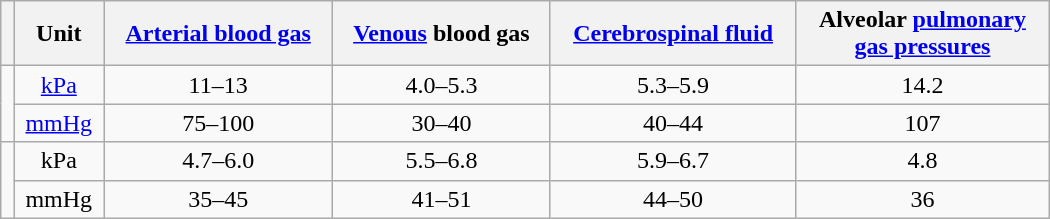<table class="wikitable" width=700px>
<tr>
<th></th>
<th>Unit</th>
<th><a href='#'>Arterial blood gas</a></th>
<th><a href='#'>Venous</a> blood gas</th>
<th><a href='#'>Cerebrospinal fluid</a></th>
<th>Alveolar <a href='#'>pulmonary<br> gas pressures</a></th>
</tr>
<tr align="center">
<td rowspan=2><a href='#'></a></td>
<td><a href='#'>kPa</a></td>
<td>11–13</td>
<td>4.0–5.3</td>
<td>5.3–5.9</td>
<td>14.2</td>
</tr>
<tr align="center">
<td><a href='#'>mmHg</a></td>
<td>75–100</td>
<td>30–40</td>
<td>40–44</td>
<td>107</td>
</tr>
<tr align="center">
<td rowspan=2><a href='#'></a></td>
<td>kPa</td>
<td>4.7–6.0</td>
<td>5.5–6.8</td>
<td>5.9–6.7</td>
<td>4.8</td>
</tr>
<tr align="center">
<td>mmHg</td>
<td>35–45</td>
<td>41–51</td>
<td>44–50</td>
<td>36</td>
</tr>
</table>
